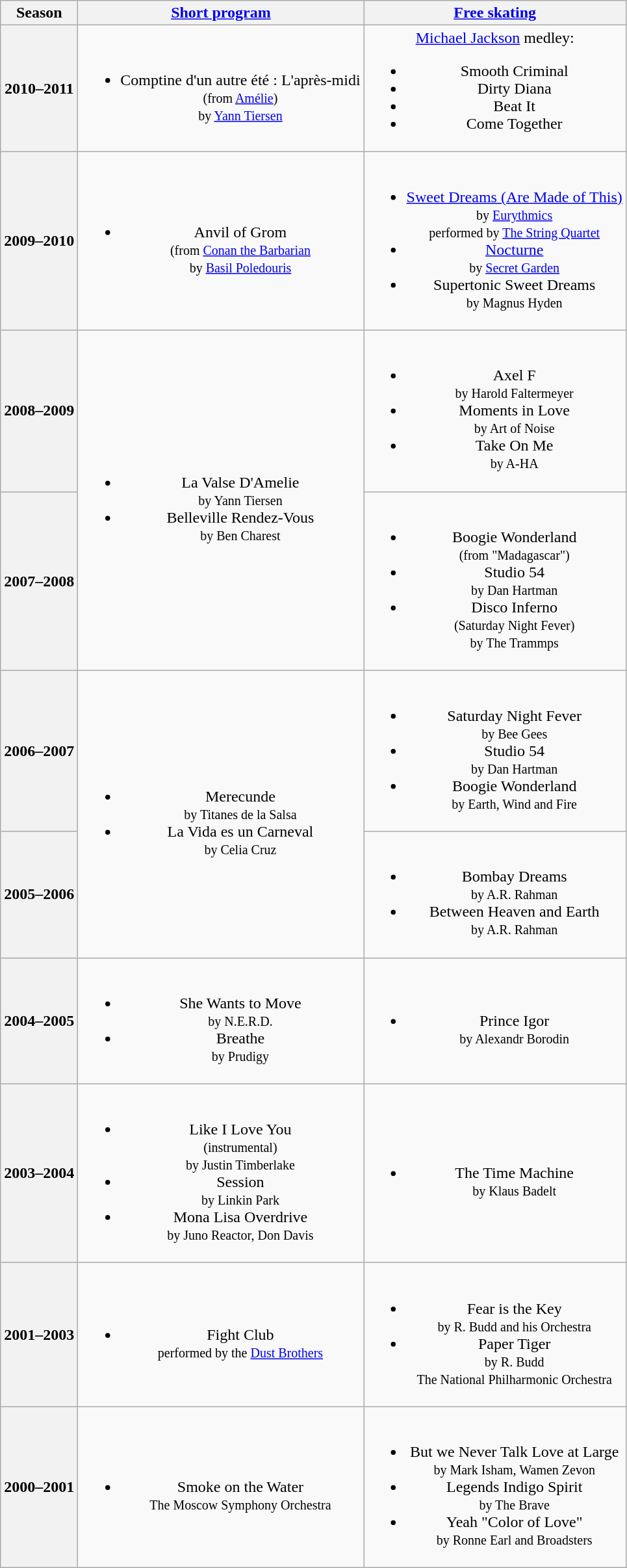<table class="wikitable" style="text-align:center">
<tr>
<th>Season</th>
<th><a href='#'>Short program</a></th>
<th><a href='#'>Free skating</a></th>
</tr>
<tr>
<th>2010–2011 <br> </th>
<td><br><ul><li>Comptine d'un autre été : L'après-midi <br><small> (from <a href='#'>Amélie</a>) <br> by <a href='#'>Yann Tiersen</a> </small></li></ul></td>
<td><a href='#'>Michael Jackson</a> medley:<br><ul><li>Smooth Criminal</li><li>Dirty Diana</li><li>Beat It</li><li>Come Together</li></ul></td>
</tr>
<tr>
<th>2009–2010 <br> </th>
<td><br><ul><li>Anvil of Grom <br><small> (from <a href='#'>Conan the Barbarian</a> <br> by <a href='#'>Basil Poledouris</a> </small></li></ul></td>
<td><br><ul><li><a href='#'>Sweet Dreams (Are Made of This)</a> <br><small> by <a href='#'>Eurythmics</a> <br> performed by <a href='#'>The String Quartet</a> </small></li><li><a href='#'>Nocturne</a> <br><small> by <a href='#'>Secret Garden</a> </small></li><li>Supertonic Sweet Dreams <br><small> by Magnus Hyden </small></li></ul></td>
</tr>
<tr>
<th>2008–2009 <br> </th>
<td rowspan=2><br><ul><li>La Valse D'Amelie <br><small> by Yann Tiersen </small></li><li>Belleville Rendez-Vous <br><small> by Ben Charest </small></li></ul></td>
<td><br><ul><li>Axel F <br><small> by Harold Faltermeyer </small></li><li>Moments in Love <br><small> by Art of Noise </small></li><li>Take On Me <br><small> by A-HA </small></li></ul></td>
</tr>
<tr>
<th>2007–2008 <br> </th>
<td><br><ul><li>Boogie Wonderland <br><small> (from "Madagascar") </small></li><li>Studio 54 <br><small> by Dan Hartman </small></li><li>Disco Inferno <br><small> (Saturday Night Fever) <br> by The Trammps </small></li></ul></td>
</tr>
<tr>
<th>2006–2007 <br> </th>
<td rowspan=2><br><ul><li>Merecunde <br><small> by Titanes de la Salsa </small></li><li>La Vida es un Carneval <br><small> by Celia Cruz </small></li></ul></td>
<td><br><ul><li>Saturday Night Fever <br><small> by Bee Gees </small></li><li>Studio 54 <br><small> by Dan Hartman </small></li><li>Boogie Wonderland <br><small> by Earth, Wind and Fire </small></li></ul></td>
</tr>
<tr>
<th>2005–2006 <br> </th>
<td><br><ul><li>Bombay Dreams <br><small> by A.R. Rahman </small></li><li>Between Heaven and Earth <br><small> by A.R. Rahman </small></li></ul></td>
</tr>
<tr>
<th>2004–2005 <br> </th>
<td><br><ul><li>She Wants to Move <br><small> by N.E.R.D. </small></li><li>Breathe <br><small> by Prudigy </small></li></ul></td>
<td><br><ul><li>Prince Igor <br><small> by Alexandr Borodin </small></li></ul></td>
</tr>
<tr>
<th>2003–2004 <br> </th>
<td><br><ul><li>Like I Love You <br><small> (instrumental) <br> by Justin Timberlake </small></li><li>Session <br><small> by Linkin Park </small></li><li>Mona Lisa Overdrive <br><small> by Juno Reactor, Don Davis </small></li></ul></td>
<td><br><ul><li>The Time Machine <br><small> by Klaus Badelt </small></li></ul></td>
</tr>
<tr>
<th>2001–2003 <br> </th>
<td><br><ul><li>Fight Club <br><small> performed by the <a href='#'>Dust Brothers</a> </small></li></ul></td>
<td><br><ul><li>Fear is the Key <br><small> by R. Budd and his Orchestra </small></li><li>Paper Tiger <br><small> by R. Budd <br> The National Philharmonic Orchestra </small></li></ul></td>
</tr>
<tr>
<th>2000–2001 <br> </th>
<td><br><ul><li>Smoke on the Water <br><small> The Moscow Symphony Orchestra </small></li></ul></td>
<td><br><ul><li>But we Never Talk Love at Large <br><small> by Mark Isham, Wamen Zevon </small></li><li>Legends Indigo Spirit <br><small> by The Brave </small></li><li>Yeah "Color of Love" <br><small> by Ronne Earl and Broadsters </small></li></ul></td>
</tr>
</table>
